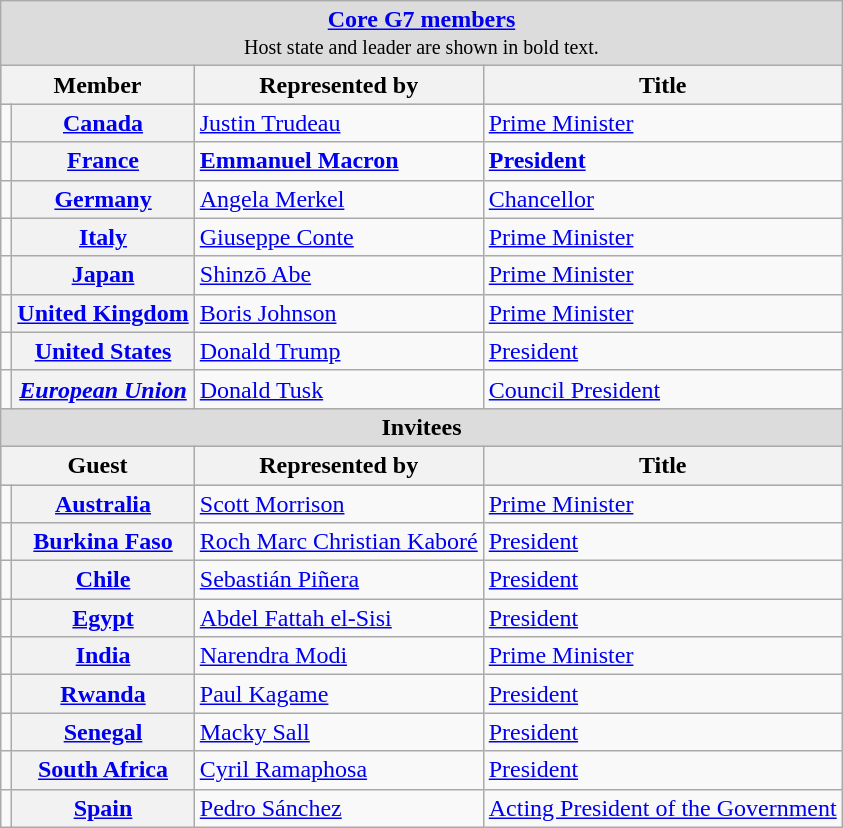<table class="wikitable plainrowheaders">
<tr>
<td colspan="4" style="text-align: center; background:Gainsboro"><strong><a href='#'>Core G7 members</a></strong><br><small>Host state and leader are shown in bold text.</small></td>
</tr>
<tr style="background:LightSteelBlue; text-align:center;">
<th scope="col" colspan=2>Member</th>
<th scope="col">Represented by</th>
<th scope="col">Title</th>
</tr>
<tr>
<td></td>
<th scope="row"><a href='#'>Canada</a></th>
<td><a href='#'>Justin Trudeau</a></td>
<td><a href='#'>Prime Minister</a></td>
</tr>
<tr>
<td></td>
<th scope="row"><strong><a href='#'>France</a></strong></th>
<td><strong><a href='#'>Emmanuel Macron</a></strong></td>
<td><strong><a href='#'>President</a></strong></td>
</tr>
<tr>
<td></td>
<th scope="row"><a href='#'>Germany</a></th>
<td><a href='#'>Angela Merkel</a></td>
<td><a href='#'>Chancellor</a></td>
</tr>
<tr>
<td></td>
<th scope="row"><a href='#'>Italy</a></th>
<td><a href='#'>Giuseppe Conte</a></td>
<td><a href='#'>Prime Minister</a></td>
</tr>
<tr>
<td></td>
<th scope="row"><a href='#'>Japan</a></th>
<td><a href='#'>Shinzō Abe</a></td>
<td><a href='#'>Prime Minister</a></td>
</tr>
<tr>
<td></td>
<th scope="row"><a href='#'>United Kingdom</a></th>
<td><a href='#'>Boris Johnson</a></td>
<td><a href='#'>Prime Minister</a></td>
</tr>
<tr>
<td></td>
<th scope="row"><a href='#'>United States</a></th>
<td><a href='#'>Donald Trump</a></td>
<td><a href='#'>President</a></td>
</tr>
<tr>
<td></td>
<th scope="row"><em><a href='#'>European Union</a></em></th>
<td><a href='#'>Donald Tusk</a></td>
<td><a href='#'>Council President</a></td>
</tr>
<tr>
<td colspan="4" style="text-align: center; background:Gainsboro"><strong>Invitees</strong><br></td>
</tr>
<tr style="background:LightSteelBlue; text-align:center;">
<th scope="col" colspan=2>Guest</th>
<th scope="col">Represented by</th>
<th scope="col">Title</th>
</tr>
<tr>
<td></td>
<th scope="row"><a href='#'>Australia</a></th>
<td><a href='#'>Scott Morrison</a></td>
<td><a href='#'>Prime Minister</a></td>
</tr>
<tr>
<td></td>
<th scope="row"><a href='#'>Burkina Faso</a></th>
<td><a href='#'>Roch Marc Christian Kaboré</a></td>
<td><a href='#'>President</a></td>
</tr>
<tr>
<td></td>
<th scope="row"><a href='#'>Chile</a></th>
<td><a href='#'>Sebastián Piñera</a></td>
<td><a href='#'>President</a></td>
</tr>
<tr>
<td></td>
<th scope="row"><a href='#'>Egypt</a></th>
<td><a href='#'>Abdel Fattah el-Sisi</a></td>
<td><a href='#'>President</a></td>
</tr>
<tr>
<td></td>
<th scope="row"><a href='#'>India</a></th>
<td><a href='#'>Narendra Modi</a></td>
<td><a href='#'>Prime Minister</a></td>
</tr>
<tr>
<td></td>
<th scope="row"><a href='#'>Rwanda</a></th>
<td><a href='#'>Paul Kagame</a></td>
<td><a href='#'>President</a></td>
</tr>
<tr>
<td></td>
<th scope="row"><a href='#'>Senegal</a></th>
<td><a href='#'>Macky Sall</a></td>
<td><a href='#'>President</a></td>
</tr>
<tr>
<td></td>
<th scope="row"><a href='#'>South Africa</a></th>
<td><a href='#'>Cyril Ramaphosa</a></td>
<td><a href='#'>President</a></td>
</tr>
<tr>
<td></td>
<th scope="row"><a href='#'>Spain</a></th>
<td><a href='#'>Pedro Sánchez</a></td>
<td><a href='#'>Acting President of the Government</a></td>
</tr>
</table>
